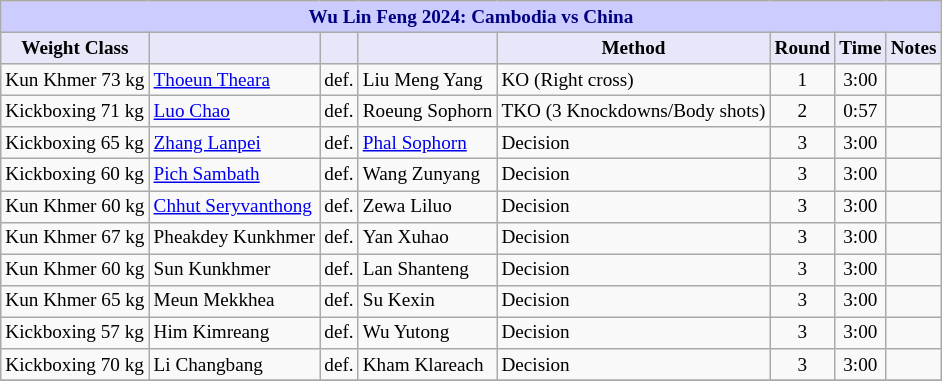<table class="wikitable" style="font-size: 80%;">
<tr>
<th colspan="8" style="background-color: #ccf; color: #000080; text-align: center;">Wu Lin Feng 2024: Cambodia vs China</th>
</tr>
<tr>
<th colspan="1" style="background-color: #E6E8FA; color: #000000; text-align: center;">Weight Class</th>
<th colspan="1" style="background-color: #E6E8FA; color: #000000; text-align: center;"></th>
<th colspan="1" style="background-color: #E6E8FA; color: #000000; text-align: center;"></th>
<th colspan="1" style="background-color: #E6E8FA; color: #000000; text-align: center;"></th>
<th colspan="1" style="background-color: #E6E8FA; color: #000000; text-align: center;">Method</th>
<th colspan="1" style="background-color: #E6E8FA; color: #000000; text-align: center;">Round</th>
<th colspan="1" style="background-color: #E6E8FA; color: #000000; text-align: center;">Time</th>
<th colspan="1" style="background-color: #E6E8FA; color: #000000; text-align: center;">Notes</th>
</tr>
<tr>
<td>Kun Khmer 73 kg</td>
<td> <a href='#'>Thoeun Theara</a></td>
<td align=center>def.</td>
<td> Liu Meng Yang</td>
<td>KO (Right cross)</td>
<td align=center>1</td>
<td align=center>3:00</td>
<td></td>
</tr>
<tr>
<td>Kickboxing 71 kg</td>
<td> <a href='#'>Luo Chao</a></td>
<td align=center>def.</td>
<td> Roeung Sophorn</td>
<td>TKO (3 Knockdowns/Body shots)</td>
<td align=center>2</td>
<td align=center>0:57</td>
<td></td>
</tr>
<tr>
<td>Kickboxing 65 kg</td>
<td> <a href='#'>Zhang Lanpei</a></td>
<td align=center>def.</td>
<td> <a href='#'>Phal Sophorn</a></td>
<td>Decision</td>
<td align=center>3</td>
<td align=center>3:00</td>
<td></td>
</tr>
<tr>
<td>Kickboxing 60 kg</td>
<td> <a href='#'>Pich Sambath</a></td>
<td align=center>def.</td>
<td> Wang Zunyang</td>
<td>Decision</td>
<td align=center>3</td>
<td align=center>3:00</td>
<td></td>
</tr>
<tr>
<td>Kun Khmer 60 kg</td>
<td> <a href='#'>Chhut Seryvanthong</a></td>
<td align=center>def.</td>
<td> Zewa Liluo</td>
<td>Decision</td>
<td align=center>3</td>
<td align=center>3:00</td>
<td></td>
</tr>
<tr>
<td>Kun Khmer 67 kg</td>
<td> Pheakdey Kunkhmer</td>
<td align=center>def.</td>
<td> Yan Xuhao</td>
<td>Decision</td>
<td align=center>3</td>
<td align=center>3:00</td>
<td></td>
</tr>
<tr>
<td>Kun Khmer 60 kg</td>
<td> Sun Kunkhmer</td>
<td align=center>def.</td>
<td> Lan Shanteng</td>
<td>Decision</td>
<td align=center>3</td>
<td align=center>3:00</td>
<td></td>
</tr>
<tr>
<td>Kun Khmer 65 kg</td>
<td> Meun Mekkhea</td>
<td align=center>def.</td>
<td> Su Kexin</td>
<td>Decision</td>
<td align=center>3</td>
<td align=center>3:00</td>
<td></td>
</tr>
<tr>
<td>Kickboxing 57 kg</td>
<td> Him Kimreang</td>
<td align=center>def.</td>
<td> Wu Yutong</td>
<td>Decision</td>
<td align=center>3</td>
<td align=center>3:00</td>
<td></td>
</tr>
<tr>
<td>Kickboxing 70 kg</td>
<td> Li Changbang</td>
<td align=center>def.</td>
<td> Kham Klareach</td>
<td>Decision</td>
<td align=center>3</td>
<td align=center>3:00</td>
<td></td>
</tr>
<tr>
</tr>
</table>
